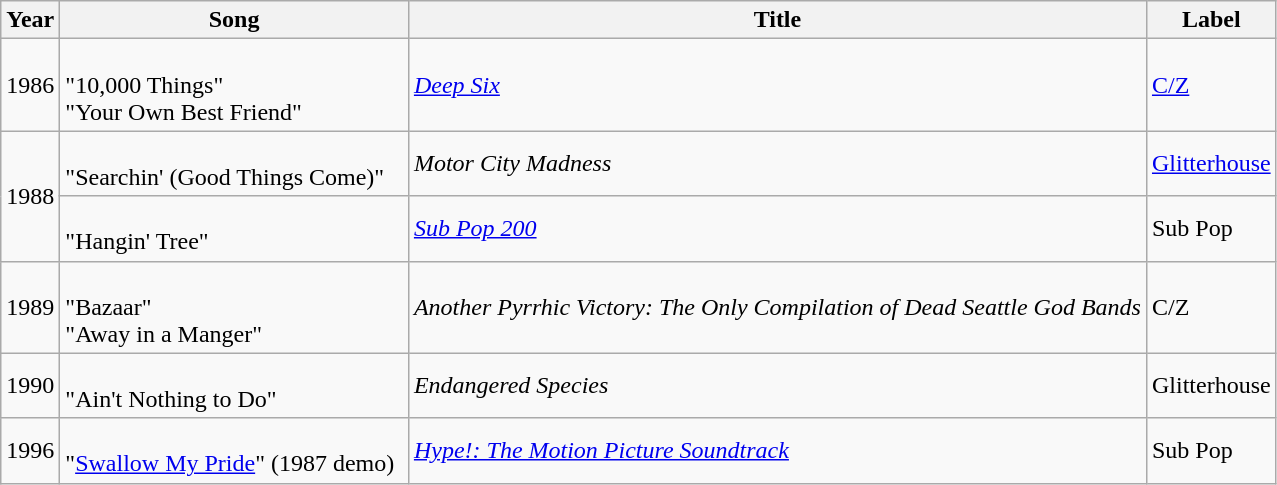<table class="wikitable" border="1">
<tr>
<th>Year</th>
<th width="225">Song</th>
<th>Title</th>
<th>Label</th>
</tr>
<tr>
<td>1986</td>
<td><br>"10,000 Things"<br>"Your Own Best Friend"</td>
<td><em><a href='#'>Deep Six</a></em></td>
<td><a href='#'>C/Z</a></td>
</tr>
<tr>
<td rowspan="2">1988</td>
<td><br>"Searchin' (Good Things Come)"</td>
<td><em>Motor City Madness</em></td>
<td><a href='#'>Glitterhouse</a></td>
</tr>
<tr>
<td><br>"Hangin' Tree"</td>
<td><em><a href='#'>Sub Pop 200</a></em></td>
<td>Sub Pop</td>
</tr>
<tr>
<td>1989</td>
<td><br>"Bazaar"<br>"Away in a Manger"</td>
<td><em>Another Pyrrhic Victory: The Only Compilation of Dead Seattle God Bands</em></td>
<td>C/Z</td>
</tr>
<tr>
<td>1990</td>
<td><br>"Ain't Nothing to Do"</td>
<td><em>Endangered Species</em></td>
<td>Glitterhouse</td>
</tr>
<tr>
<td>1996</td>
<td><br>"<a href='#'>Swallow My Pride</a>" (1987 demo)</td>
<td><em><a href='#'>Hype!: The Motion Picture Soundtrack</a></em></td>
<td>Sub Pop</td>
</tr>
</table>
